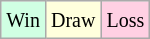<table class="wikitable">
<tr>
<td style="background:#d0ffe3;"><small>Win</small></td>
<td style="background:#ffd;"><small>Draw</small></td>
<td style="background:#ffd0e3;"><small>Loss</small></td>
</tr>
</table>
